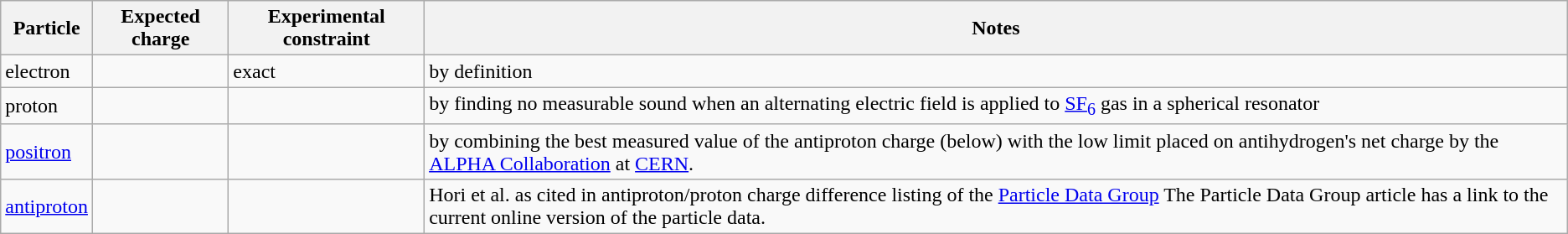<table class="wikitable">
<tr>
<th>Particle</th>
<th>Expected charge</th>
<th>Experimental constraint</th>
<th>Notes</th>
</tr>
<tr>
<td>electron</td>
<td></td>
<td>exact</td>
<td>by definition</td>
</tr>
<tr>
<td>proton</td>
<td></td>
<td></td>
<td>by finding no measurable sound when an alternating electric field is applied to <a href='#'>SF<sub>6</sub></a> gas in a spherical resonator</td>
</tr>
<tr>
<td><a href='#'>positron</a></td>
<td></td>
<td></td>
<td>by combining the best measured value of the antiproton charge (below) with the low limit placed on antihydrogen's net charge by the <a href='#'>ALPHA Collaboration</a> at <a href='#'>CERN</a>.</td>
</tr>
<tr>
<td><a href='#'>antiproton</a></td>
<td></td>
<td></td>
<td>Hori et al. as cited in antiproton/proton charge difference listing of the <a href='#'>Particle Data Group</a> The Particle Data Group article has a link to the current online version of the particle data.</td>
</tr>
</table>
